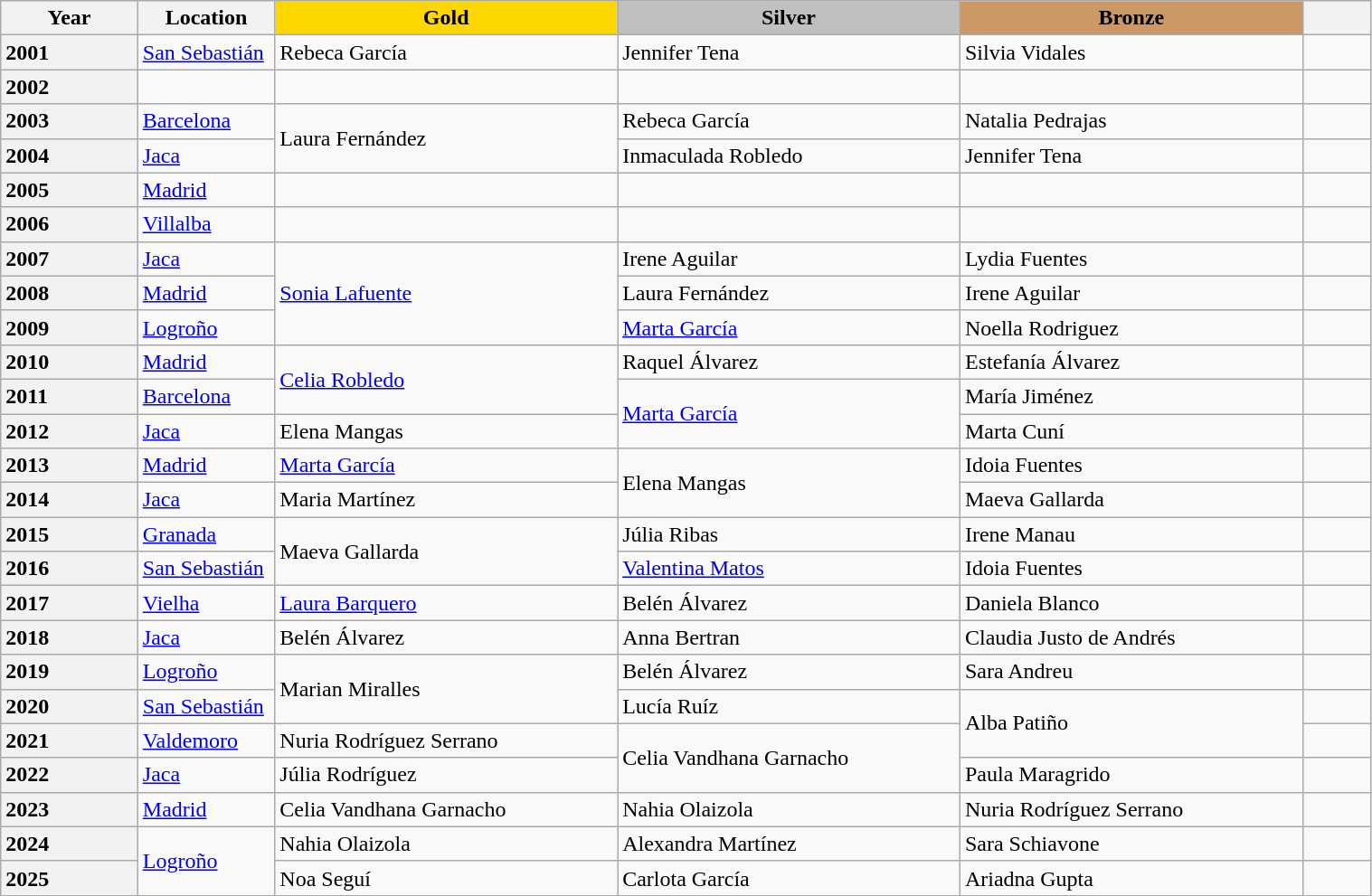<table class="wikitable unsortable" style="text-align:left; width:80%">
<tr>
<th scope="col" style="text-align:center; width:10%">Year</th>
<th scope="col" style="text-align:center; width:10%">Location</th>
<td scope="col" style="text-align:center; width:25%; background:gold"><strong>Gold</strong></td>
<td scope="col" style="text-align:center; width:25%; background:silver"><strong>Silver</strong></td>
<td scope="col" style="text-align:center; width:25%; background:#c96"><strong>Bronze</strong></td>
<th scope="col" style="text-align:center; width:5%"></th>
</tr>
<tr>
<th style="text-align: left;">2001</th>
<td><a href='#'>San Sebastián</a></td>
<td>Rebeca García</td>
<td>Jennifer Tena</td>
<td>Silvia Vidales</td>
<td></td>
</tr>
<tr>
<th style="text-align: left;">2002</th>
<td></td>
<td></td>
<td></td>
<td></td>
<td></td>
</tr>
<tr>
<th scope="row" style="text-align:left">2003</th>
<td><a href='#'>Barcelona</a></td>
<td rowspan="2">Laura Fernández</td>
<td>Rebeca García</td>
<td>Natalia Pedrajas</td>
<td></td>
</tr>
<tr>
<th scope="row" style="text-align:left">2004</th>
<td><a href='#'>Jaca</a></td>
<td>Inmaculada Robledo</td>
<td>Jennifer Tena</td>
<td></td>
</tr>
<tr>
<th scope="row" style="text-align:left">2005</th>
<td><a href='#'>Madrid</a></td>
<td></td>
<td></td>
<td></td>
<td></td>
</tr>
<tr>
<th scope="row" style="text-align:left">2006</th>
<td><a href='#'>Villalba</a></td>
<td></td>
<td></td>
<td></td>
<td></td>
</tr>
<tr>
<th scope="row" style="text-align:left">2007</th>
<td><a href='#'>Jaca</a></td>
<td rowspan="3"><a href='#'>Sonia Lafuente</a></td>
<td>Irene Aguilar</td>
<td>Lydia Fuentes</td>
<td></td>
</tr>
<tr>
<th scope="row" style="text-align:left">2008</th>
<td><a href='#'>Madrid</a></td>
<td>Laura Fernández</td>
<td>Irene Aguilar</td>
<td></td>
</tr>
<tr>
<th scope="row" style="text-align:left">2009</th>
<td><a href='#'>Logroño</a></td>
<td><a href='#'>Marta García</a></td>
<td>Noella Rodriguez</td>
<td></td>
</tr>
<tr>
<th scope="row" style="text-align:left">2010</th>
<td><a href='#'>Madrid</a></td>
<td rowspan="2"><a href='#'>Celia Robledo</a></td>
<td>Raquel Álvarez</td>
<td>Estefanía Álvarez</td>
<td></td>
</tr>
<tr>
<th scope="row" style="text-align:left">2011</th>
<td><a href='#'>Barcelona</a></td>
<td rowspan="2"><a href='#'>Marta García</a></td>
<td>María Jiménez</td>
<td></td>
</tr>
<tr>
<th scope="row" style="text-align:left">2012</th>
<td><a href='#'>Jaca</a></td>
<td>Elena Mangas</td>
<td>Marta Cuní</td>
<td></td>
</tr>
<tr>
<th scope="row" style="text-align:left">2013</th>
<td><a href='#'>Madrid</a></td>
<td><a href='#'>Marta García</a></td>
<td rowspan="2">Elena Mangas</td>
<td>Idoia Fuentes</td>
<td></td>
</tr>
<tr>
<th scope="row" style="text-align:left">2014</th>
<td><a href='#'>Jaca</a></td>
<td>Maria Martínez</td>
<td>Maeva Gallarda</td>
<td></td>
</tr>
<tr>
<th scope="row" style="text-align:left">2015</th>
<td><a href='#'>Granada</a></td>
<td rowspan="2">Maeva Gallarda</td>
<td>Júlia Ribas</td>
<td>Irene Manau</td>
<td></td>
</tr>
<tr>
<th scope="row" style="text-align:left">2016</th>
<td><a href='#'>San Sebastián</a></td>
<td><a href='#'>Valentina Matos</a></td>
<td>Idoia Fuentes</td>
<td></td>
</tr>
<tr>
<th scope="row" style="text-align:left">2017</th>
<td><a href='#'>Vielha</a></td>
<td><a href='#'>Laura Barquero</a></td>
<td>Belén Álvarez</td>
<td>Daniela Blanco</td>
<td></td>
</tr>
<tr>
<th scope="row" style="text-align:left">2018</th>
<td><a href='#'>Jaca</a></td>
<td>Belén Álvarez</td>
<td>Anna Bertran</td>
<td>Claudia Justo de Andrés</td>
<td></td>
</tr>
<tr>
<th scope="row" style="text-align:left">2019</th>
<td><a href='#'>Logroño</a></td>
<td rowspan="2">Marian Miralles</td>
<td>Belén Álvarez</td>
<td>Sara Andreu</td>
<td></td>
</tr>
<tr>
<th scope="row" style="text-align:left">2020</th>
<td><a href='#'>San Sebastián</a></td>
<td>Lucía Ruíz</td>
<td rowspan="2">Alba Patiño</td>
<td></td>
</tr>
<tr>
<th scope="row" style="text-align:left">2021</th>
<td><a href='#'>Valdemoro</a></td>
<td>Nuria Rodríguez Serrano</td>
<td rowspan="2">Celia Vandhana Garnacho</td>
<td></td>
</tr>
<tr>
<th scope="row" style="text-align:left">2022</th>
<td><a href='#'>Jaca</a></td>
<td>Júlia Rodríguez</td>
<td> Paula Maragrido </td>
<td></td>
</tr>
<tr>
<th scope="row" style="text-align:left">2023</th>
<td><a href='#'>Madrid</a></td>
<td>Celia Vandhana Garnacho</td>
<td>Nahia Olaizola</td>
<td>Nuria Rodríguez Serrano</td>
<td></td>
</tr>
<tr>
<th scope="row" style="text-align:left">2024</th>
<td rowspan="2"><a href='#'>Logroño</a></td>
<td>Nahia Olaizola</td>
<td>Alexandra Martínez</td>
<td>Sara Schiavone</td>
<td></td>
</tr>
<tr>
<th scope="row" style="text-align:left">2025</th>
<td>Noa Seguí</td>
<td>Carlota García</td>
<td>Ariadna Gupta</td>
<td></td>
</tr>
</table>
